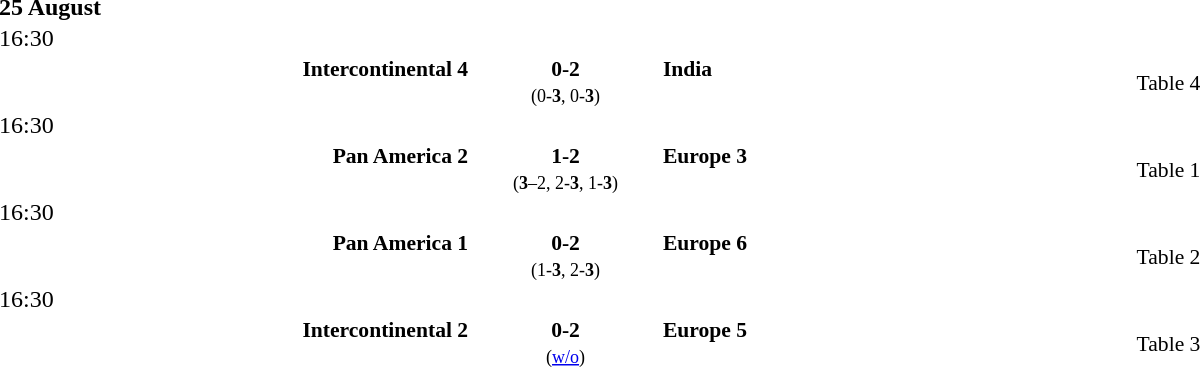<table style="width:100%;" cellspacing="1">
<tr>
<th width=25%></th>
<th width=10%></th>
<th width=25%></th>
</tr>
<tr>
<td><strong>25 August</strong></td>
</tr>
<tr>
<td>16:30</td>
</tr>
<tr style=font-size:90%>
<td align=right><strong>Intercontinental 4</strong><br><br></td>
<td align=center><strong> 0-2 </strong><br><small>(0-<strong>3</strong>, 0-<strong>3</strong>)</small></td>
<td><strong>India<br><br></strong></td>
<td>Table 4</td>
</tr>
<tr>
<td>16:30</td>
</tr>
<tr style=font-size:90%>
<td align=right><strong>Pan America 2</strong><br><br></td>
<td align=center><strong> 1-2 </strong><br><small>(<strong>3</strong>–2, 2-<strong>3</strong>, 1-<strong>3</strong>)</small></td>
<td><strong>Europe 3<br><br></strong></td>
<td>Table 1</td>
</tr>
<tr>
<td>16:30</td>
</tr>
<tr style=font-size:90%>
<td align=right><strong>Pan America 1</strong><br><br></td>
<td align=center><strong> 0-2 </strong><br><small>(1-<strong>3</strong>, 2-<strong>3</strong>)</small></td>
<td><strong>Europe 6<br><br></strong></td>
<td>Table 2</td>
</tr>
<tr>
<td>16:30</td>
</tr>
<tr style=font-size:90%>
<td align=right><strong>Intercontinental 2</strong><br><br></td>
<td align=center><strong> 0-2 </strong><br><small>(<a href='#'>w/o</a>)</small></td>
<td><strong>Europe 5<br><br></strong></td>
<td>Table 3</td>
</tr>
</table>
